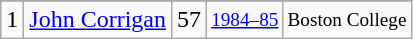<table class="wikitable">
<tr>
</tr>
<tr>
<td>1</td>
<td><a href='#'>John Corrigan</a></td>
<td>57</td>
<td style="font-size:80%;"><a href='#'>1984–85</a></td>
<td style="font-size:80%;">Boston College</td>
</tr>
</table>
